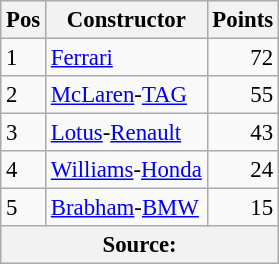<table class="wikitable" style="font-size: 95%;">
<tr>
<th>Pos</th>
<th>Constructor</th>
<th>Points</th>
</tr>
<tr>
<td>1</td>
<td> <a href='#'>Ferrari</a></td>
<td align="right">72</td>
</tr>
<tr>
<td>2</td>
<td> <a href='#'>McLaren</a>-<a href='#'>TAG</a></td>
<td align="right">55</td>
</tr>
<tr>
<td>3</td>
<td> <a href='#'>Lotus</a>-<a href='#'>Renault</a></td>
<td align="right">43</td>
</tr>
<tr>
<td>4</td>
<td> <a href='#'>Williams</a>-<a href='#'>Honda</a></td>
<td align="right">24</td>
</tr>
<tr>
<td>5</td>
<td> <a href='#'>Brabham</a>-<a href='#'>BMW</a></td>
<td align="right">15</td>
</tr>
<tr>
<th colspan=4>Source: </th>
</tr>
</table>
